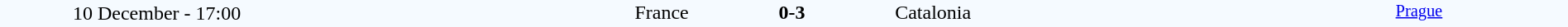<table style="width: 100%; background:#F5FAFF;" cellspacing="0">
<tr>
<td align=center rowspan=3 width=20%>10 December - 17:00</td>
</tr>
<tr>
<td width=24% align=right>France </td>
<td align=center width=13%><strong>0-3</strong></td>
<td width=24%> Catalonia</td>
<td style=font-size:85% rowspan=3 valign=top align=center><a href='#'>Prague</a></td>
</tr>
<tr style=font-size:85%>
<td align=right valign=top></td>
<td></td>
<td></td>
</tr>
</table>
